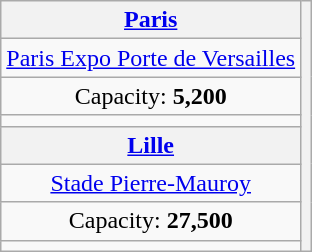<table class="wikitable" style="text-align:center">
<tr>
<th><a href='#'>Paris</a></th>
<th rowspan=8 colspan=3></th>
</tr>
<tr>
<td><a href='#'>Paris Expo Porte de Versailles</a></td>
</tr>
<tr>
<td>Capacity: <strong>5,200</strong></td>
</tr>
<tr>
<td></td>
</tr>
<tr>
<th><a href='#'>Lille</a></th>
</tr>
<tr>
<td><a href='#'>Stade Pierre-Mauroy</a></td>
</tr>
<tr>
<td>Capacity: <strong>27,500</strong></td>
</tr>
<tr>
<td></td>
</tr>
</table>
